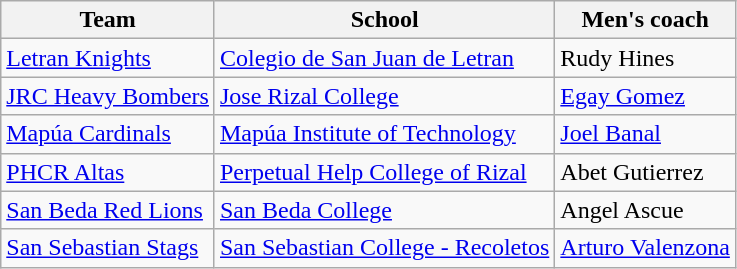<table class=wikitable>
<tr>
<th>Team</th>
<th>School</th>
<th>Men's coach</th>
</tr>
<tr>
<td><a href='#'>Letran Knights</a></td>
<td><a href='#'>Colegio de San Juan de Letran</a></td>
<td>Rudy Hines</td>
</tr>
<tr>
<td><a href='#'>JRC Heavy Bombers</a></td>
<td><a href='#'>Jose Rizal College</a></td>
<td><a href='#'>Egay Gomez</a></td>
</tr>
<tr>
<td><a href='#'>Mapúa Cardinals</a></td>
<td><a href='#'>Mapúa Institute of Technology</a></td>
<td><a href='#'>Joel Banal</a></td>
</tr>
<tr>
<td><a href='#'>PHCR Altas</a></td>
<td><a href='#'>Perpetual Help College of Rizal</a></td>
<td>Abet Gutierrez</td>
</tr>
<tr>
<td><a href='#'>San Beda Red Lions</a></td>
<td><a href='#'>San Beda College</a></td>
<td>Angel Ascue</td>
</tr>
<tr>
<td><a href='#'>San Sebastian Stags</a></td>
<td><a href='#'>San Sebastian College - Recoletos</a></td>
<td><a href='#'>Arturo Valenzona</a></td>
</tr>
</table>
